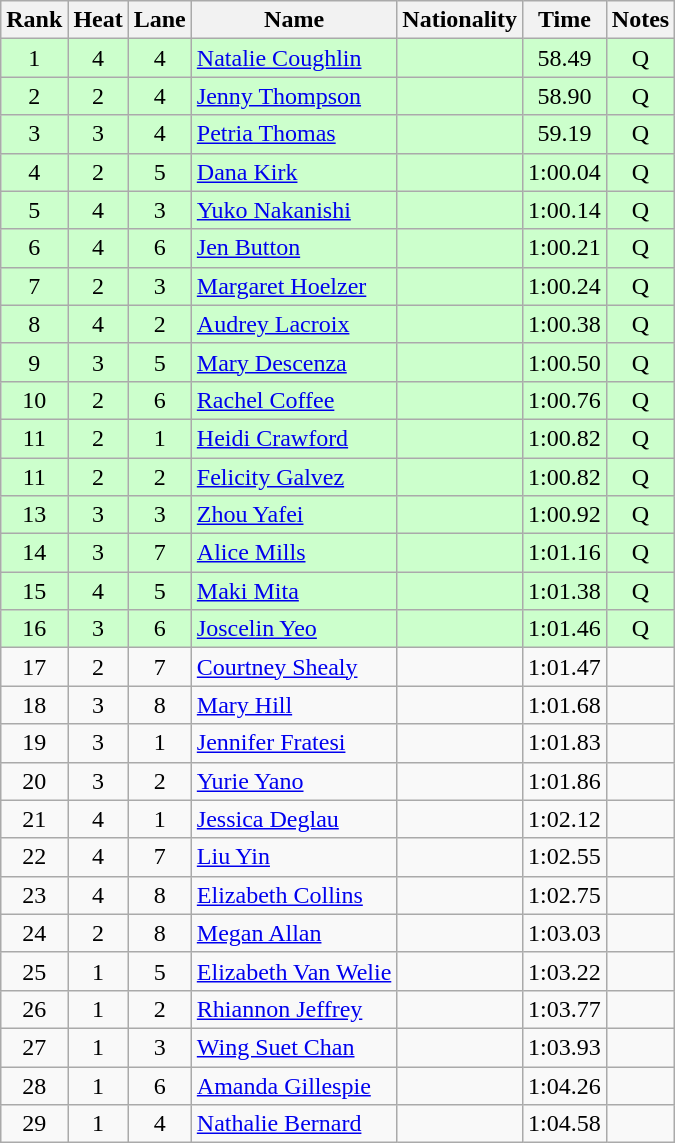<table class="wikitable sortable" style="text-align:center">
<tr>
<th>Rank</th>
<th>Heat</th>
<th>Lane</th>
<th>Name</th>
<th>Nationality</th>
<th>Time</th>
<th>Notes</th>
</tr>
<tr bgcolor=ccffcc>
<td>1</td>
<td>4</td>
<td>4</td>
<td align=left><a href='#'>Natalie Coughlin</a></td>
<td align=left></td>
<td>58.49</td>
<td>Q</td>
</tr>
<tr bgcolor=ccffcc>
<td>2</td>
<td>2</td>
<td>4</td>
<td align=left><a href='#'>Jenny Thompson</a></td>
<td align=left></td>
<td>58.90</td>
<td>Q</td>
</tr>
<tr bgcolor=ccffcc>
<td>3</td>
<td>3</td>
<td>4</td>
<td align=left><a href='#'>Petria Thomas</a></td>
<td align=left></td>
<td>59.19</td>
<td>Q</td>
</tr>
<tr bgcolor=ccffcc>
<td>4</td>
<td>2</td>
<td>5</td>
<td align=left><a href='#'>Dana Kirk</a></td>
<td align=left></td>
<td>1:00.04</td>
<td>Q</td>
</tr>
<tr bgcolor=ccffcc>
<td>5</td>
<td>4</td>
<td>3</td>
<td align=left><a href='#'>Yuko Nakanishi</a></td>
<td align=left></td>
<td>1:00.14</td>
<td>Q</td>
</tr>
<tr bgcolor=ccffcc>
<td>6</td>
<td>4</td>
<td>6</td>
<td align=left><a href='#'>Jen Button</a></td>
<td align=left></td>
<td>1:00.21</td>
<td>Q</td>
</tr>
<tr bgcolor=ccffcc>
<td>7</td>
<td>2</td>
<td>3</td>
<td align=left><a href='#'>Margaret Hoelzer</a></td>
<td align=left></td>
<td>1:00.24</td>
<td>Q</td>
</tr>
<tr bgcolor=ccffcc>
<td>8</td>
<td>4</td>
<td>2</td>
<td align=left><a href='#'>Audrey Lacroix</a></td>
<td align=left></td>
<td>1:00.38</td>
<td>Q</td>
</tr>
<tr bgcolor=ccffcc>
<td>9</td>
<td>3</td>
<td>5</td>
<td align=left><a href='#'>Mary Descenza</a></td>
<td align=left></td>
<td>1:00.50</td>
<td>Q</td>
</tr>
<tr bgcolor=ccffcc>
<td>10</td>
<td>2</td>
<td>6</td>
<td align=left><a href='#'>Rachel Coffee</a></td>
<td align=left></td>
<td>1:00.76</td>
<td>Q</td>
</tr>
<tr bgcolor=ccffcc>
<td>11</td>
<td>2</td>
<td>1</td>
<td align=left><a href='#'>Heidi Crawford</a></td>
<td align=left></td>
<td>1:00.82</td>
<td>Q</td>
</tr>
<tr bgcolor=ccffcc>
<td>11</td>
<td>2</td>
<td>2</td>
<td align=left><a href='#'>Felicity Galvez</a></td>
<td align=left></td>
<td>1:00.82</td>
<td>Q</td>
</tr>
<tr bgcolor=ccffcc>
<td>13</td>
<td>3</td>
<td>3</td>
<td align=left><a href='#'>Zhou Yafei</a></td>
<td align=left></td>
<td>1:00.92</td>
<td>Q</td>
</tr>
<tr bgcolor=ccffcc>
<td>14</td>
<td>3</td>
<td>7</td>
<td align=left><a href='#'>Alice Mills</a></td>
<td align=left></td>
<td>1:01.16</td>
<td>Q</td>
</tr>
<tr bgcolor=ccffcc>
<td>15</td>
<td>4</td>
<td>5</td>
<td align=left><a href='#'>Maki Mita</a></td>
<td align=left></td>
<td>1:01.38</td>
<td>Q</td>
</tr>
<tr bgcolor=ccffcc>
<td>16</td>
<td>3</td>
<td>6</td>
<td align=left><a href='#'>Joscelin Yeo</a></td>
<td align=left></td>
<td>1:01.46</td>
<td>Q</td>
</tr>
<tr>
<td>17</td>
<td>2</td>
<td>7</td>
<td align=left><a href='#'>Courtney Shealy</a></td>
<td align=left></td>
<td>1:01.47</td>
<td></td>
</tr>
<tr>
<td>18</td>
<td>3</td>
<td>8</td>
<td align=left><a href='#'>Mary Hill</a></td>
<td align=left></td>
<td>1:01.68</td>
<td></td>
</tr>
<tr>
<td>19</td>
<td>3</td>
<td>1</td>
<td align=left><a href='#'>Jennifer Fratesi</a></td>
<td align=left></td>
<td>1:01.83</td>
<td></td>
</tr>
<tr>
<td>20</td>
<td>3</td>
<td>2</td>
<td align=left><a href='#'>Yurie Yano</a></td>
<td align=left></td>
<td>1:01.86</td>
<td></td>
</tr>
<tr>
<td>21</td>
<td>4</td>
<td>1</td>
<td align=left><a href='#'>Jessica Deglau</a></td>
<td align=left></td>
<td>1:02.12</td>
<td></td>
</tr>
<tr>
<td>22</td>
<td>4</td>
<td>7</td>
<td align=left><a href='#'>Liu Yin</a></td>
<td align=left></td>
<td>1:02.55</td>
<td></td>
</tr>
<tr>
<td>23</td>
<td>4</td>
<td>8</td>
<td align=left><a href='#'>Elizabeth Collins</a></td>
<td align=left></td>
<td>1:02.75</td>
<td></td>
</tr>
<tr>
<td>24</td>
<td>2</td>
<td>8</td>
<td align=left><a href='#'>Megan Allan</a></td>
<td align=left></td>
<td>1:03.03</td>
<td></td>
</tr>
<tr>
<td>25</td>
<td>1</td>
<td>5</td>
<td align=left><a href='#'>Elizabeth Van Welie</a></td>
<td align=left></td>
<td>1:03.22</td>
<td></td>
</tr>
<tr>
<td>26</td>
<td>1</td>
<td>2</td>
<td align=left><a href='#'>Rhiannon Jeffrey</a></td>
<td align=left></td>
<td>1:03.77</td>
<td></td>
</tr>
<tr>
<td>27</td>
<td>1</td>
<td>3</td>
<td align=left><a href='#'>Wing Suet Chan</a></td>
<td align=left></td>
<td>1:03.93</td>
<td></td>
</tr>
<tr>
<td>28</td>
<td>1</td>
<td>6</td>
<td align=left><a href='#'>Amanda Gillespie</a></td>
<td align=left></td>
<td>1:04.26</td>
<td></td>
</tr>
<tr>
<td>29</td>
<td>1</td>
<td>4</td>
<td align=left><a href='#'>Nathalie Bernard</a></td>
<td align=left></td>
<td>1:04.58</td>
<td></td>
</tr>
</table>
